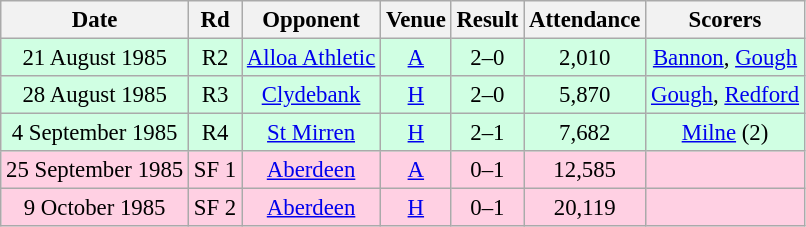<table class="wikitable sortable" style="font-size:95%; text-align:center">
<tr>
<th>Date</th>
<th>Rd</th>
<th>Opponent</th>
<th>Venue</th>
<th>Result</th>
<th>Attendance</th>
<th>Scorers</th>
</tr>
<tr bgcolor = "#d0ffe3">
<td>21 August 1985</td>
<td>R2</td>
<td><a href='#'>Alloa Athletic</a></td>
<td><a href='#'>A</a></td>
<td>2–0</td>
<td>2,010</td>
<td><a href='#'>Bannon</a>, <a href='#'>Gough</a></td>
</tr>
<tr bgcolor = "#d0ffe3">
<td>28 August 1985</td>
<td>R3</td>
<td><a href='#'>Clydebank</a></td>
<td><a href='#'>H</a></td>
<td>2–0</td>
<td>5,870</td>
<td><a href='#'>Gough</a>, <a href='#'>Redford</a></td>
</tr>
<tr bgcolor = "#d0ffe3">
<td>4 September 1985</td>
<td>R4</td>
<td><a href='#'>St Mirren</a></td>
<td><a href='#'>H</a></td>
<td>2–1</td>
<td>7,682</td>
<td><a href='#'>Milne</a> (2)</td>
</tr>
<tr bgcolor = "#ffd0e3">
<td>25 September 1985</td>
<td>SF 1</td>
<td><a href='#'>Aberdeen</a></td>
<td><a href='#'>A</a></td>
<td>0–1</td>
<td>12,585</td>
<td></td>
</tr>
<tr bgcolor = "#ffd0e3">
<td>9 October 1985</td>
<td>SF 2</td>
<td><a href='#'>Aberdeen</a></td>
<td><a href='#'>H</a></td>
<td>0–1</td>
<td>20,119</td>
<td></td>
</tr>
</table>
